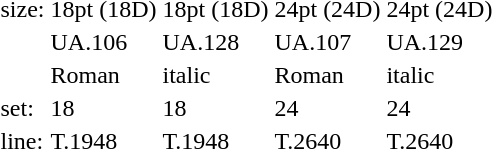<table style="margin-left:40px;">
<tr>
<td>size:</td>
<td>18pt (18D)</td>
<td>18pt (18D)</td>
<td>24pt (24D)</td>
<td>24pt (24D)</td>
</tr>
<tr>
<td></td>
<td>UA.106</td>
<td>UA.128</td>
<td>UA.107</td>
<td>UA.129</td>
</tr>
<tr>
<td></td>
<td>Roman</td>
<td>italic</td>
<td>Roman</td>
<td>italic</td>
</tr>
<tr>
<td>set:</td>
<td>18</td>
<td>18</td>
<td>24</td>
<td>24</td>
</tr>
<tr>
<td>line:</td>
<td>T.1948</td>
<td>T.1948</td>
<td>T.2640</td>
<td>T.2640</td>
</tr>
</table>
